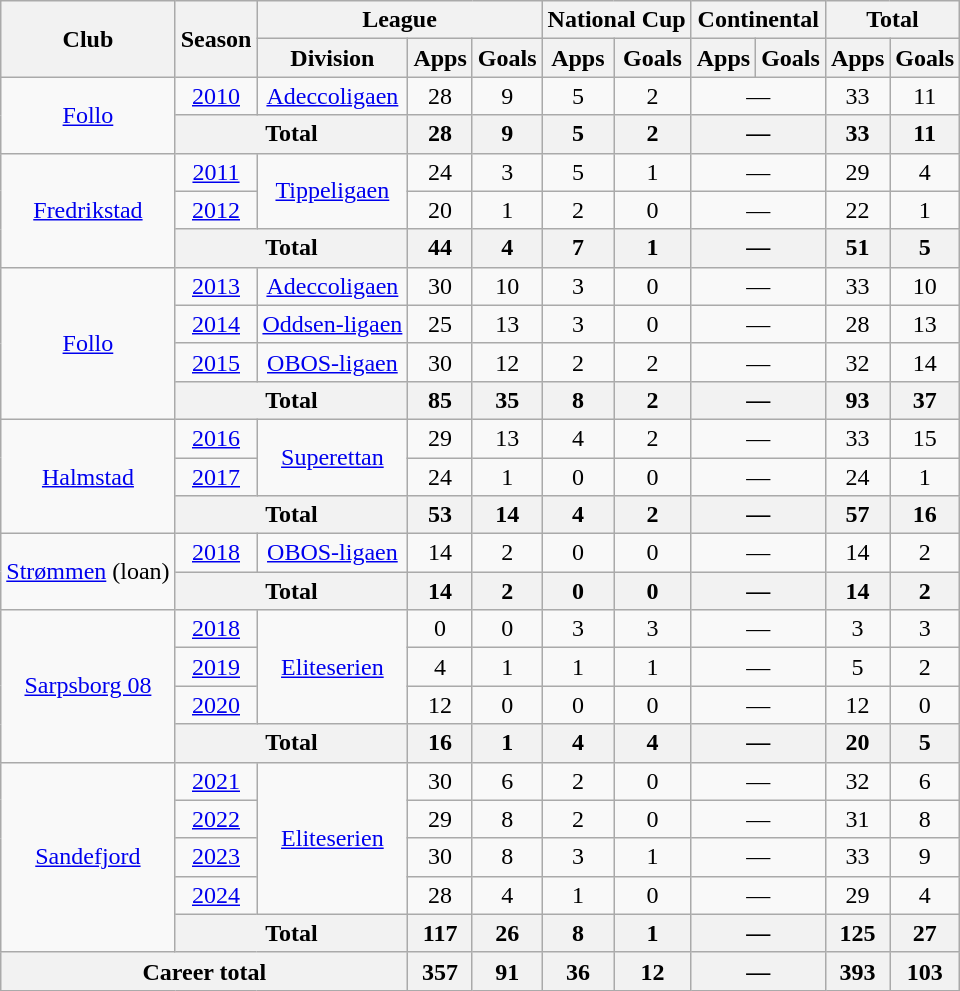<table class="wikitable" style="text-align: center;">
<tr>
<th rowspan="2">Club</th>
<th rowspan="2">Season</th>
<th colspan="3">League</th>
<th colspan="2">National Cup</th>
<th colspan="2">Continental</th>
<th colspan="2">Total</th>
</tr>
<tr>
<th>Division</th>
<th>Apps</th>
<th>Goals</th>
<th>Apps</th>
<th>Goals</th>
<th>Apps</th>
<th>Goals</th>
<th>Apps</th>
<th>Goals</th>
</tr>
<tr>
<td rowspan="2"><a href='#'>Follo</a></td>
<td><a href='#'>2010</a></td>
<td rowspan="1"><a href='#'>Adeccoligaen</a></td>
<td>28</td>
<td>9</td>
<td>5</td>
<td>2</td>
<td colspan="2">—</td>
<td>33</td>
<td>11</td>
</tr>
<tr>
<th colspan="2">Total</th>
<th>28</th>
<th>9</th>
<th>5</th>
<th>2</th>
<th colspan="2">—</th>
<th>33</th>
<th>11</th>
</tr>
<tr>
<td rowspan="3"><a href='#'>Fredrikstad</a></td>
<td><a href='#'>2011</a></td>
<td rowspan="2"><a href='#'>Tippeligaen</a></td>
<td>24</td>
<td>3</td>
<td>5</td>
<td>1</td>
<td colspan="2">—</td>
<td>29</td>
<td>4</td>
</tr>
<tr>
<td><a href='#'>2012</a></td>
<td>20</td>
<td>1</td>
<td>2</td>
<td>0</td>
<td colspan="2">—</td>
<td>22</td>
<td>1</td>
</tr>
<tr>
<th colspan="2">Total</th>
<th>44</th>
<th>4</th>
<th>7</th>
<th>1</th>
<th colspan="2">—</th>
<th>51</th>
<th>5</th>
</tr>
<tr>
<td rowspan="4"><a href='#'>Follo</a></td>
<td><a href='#'>2013</a></td>
<td rowspan="1"><a href='#'>Adeccoligaen</a></td>
<td>30</td>
<td>10</td>
<td>3</td>
<td>0</td>
<td colspan="2">—</td>
<td>33</td>
<td>10</td>
</tr>
<tr>
<td><a href='#'>2014</a></td>
<td rowspan="1"><a href='#'>Oddsen-ligaen</a></td>
<td>25</td>
<td>13</td>
<td>3</td>
<td>0</td>
<td colspan="2">—</td>
<td>28</td>
<td>13</td>
</tr>
<tr>
<td><a href='#'>2015</a></td>
<td rowspan="1"><a href='#'>OBOS-ligaen</a></td>
<td>30</td>
<td>12</td>
<td>2</td>
<td>2</td>
<td colspan="2">—</td>
<td>32</td>
<td>14</td>
</tr>
<tr>
<th colspan="2">Total</th>
<th>85</th>
<th>35</th>
<th>8</th>
<th>2</th>
<th colspan="2">—</th>
<th>93</th>
<th>37</th>
</tr>
<tr>
<td rowspan="3"><a href='#'>Halmstad</a></td>
<td><a href='#'>2016</a></td>
<td rowspan="2"><a href='#'>Superettan</a></td>
<td>29</td>
<td>13</td>
<td>4</td>
<td>2</td>
<td colspan="2">—</td>
<td>33</td>
<td>15</td>
</tr>
<tr>
<td><a href='#'>2017</a></td>
<td>24</td>
<td>1</td>
<td>0</td>
<td>0</td>
<td colspan="2">—</td>
<td>24</td>
<td>1</td>
</tr>
<tr>
<th colspan="2">Total</th>
<th>53</th>
<th>14</th>
<th>4</th>
<th>2</th>
<th colspan="2">—</th>
<th>57</th>
<th>16</th>
</tr>
<tr>
<td rowspan="2"><a href='#'>Strømmen</a> (loan)</td>
<td><a href='#'>2018</a></td>
<td rowspan="1"><a href='#'>OBOS-ligaen</a></td>
<td>14</td>
<td>2</td>
<td>0</td>
<td>0</td>
<td colspan="2">—</td>
<td>14</td>
<td>2</td>
</tr>
<tr>
<th colspan="2">Total</th>
<th>14</th>
<th>2</th>
<th>0</th>
<th>0</th>
<th colspan="2">—</th>
<th>14</th>
<th>2</th>
</tr>
<tr>
<td rowspan="4"><a href='#'>Sarpsborg 08</a></td>
<td><a href='#'>2018</a></td>
<td rowspan="3"><a href='#'>Eliteserien</a></td>
<td>0</td>
<td>0</td>
<td>3</td>
<td>3</td>
<td colspan="2">—</td>
<td>3</td>
<td>3</td>
</tr>
<tr>
<td><a href='#'>2019</a></td>
<td>4</td>
<td>1</td>
<td>1</td>
<td>1</td>
<td colspan="2">—</td>
<td>5</td>
<td>2</td>
</tr>
<tr>
<td><a href='#'>2020</a></td>
<td>12</td>
<td>0</td>
<td>0</td>
<td>0</td>
<td colspan="2">—</td>
<td>12</td>
<td>0</td>
</tr>
<tr>
<th colspan="2">Total</th>
<th>16</th>
<th>1</th>
<th>4</th>
<th>4</th>
<th colspan="2">—</th>
<th>20</th>
<th>5</th>
</tr>
<tr>
<td rowspan="5"><a href='#'>Sandefjord</a></td>
<td><a href='#'>2021</a></td>
<td rowspan="4"><a href='#'>Eliteserien</a></td>
<td>30</td>
<td>6</td>
<td>2</td>
<td>0</td>
<td colspan="2">—</td>
<td>32</td>
<td>6</td>
</tr>
<tr>
<td><a href='#'>2022</a></td>
<td>29</td>
<td>8</td>
<td>2</td>
<td>0</td>
<td colspan="2">—</td>
<td>31</td>
<td>8</td>
</tr>
<tr>
<td><a href='#'>2023</a></td>
<td>30</td>
<td>8</td>
<td>3</td>
<td>1</td>
<td colspan="2">—</td>
<td>33</td>
<td>9</td>
</tr>
<tr>
<td><a href='#'>2024</a></td>
<td>28</td>
<td>4</td>
<td>1</td>
<td>0</td>
<td colspan="2">—</td>
<td>29</td>
<td>4</td>
</tr>
<tr>
<th colspan="2">Total</th>
<th>117</th>
<th>26</th>
<th>8</th>
<th>1</th>
<th colspan="2">—</th>
<th>125</th>
<th>27</th>
</tr>
<tr>
<th colspan="3">Career total</th>
<th>357</th>
<th>91</th>
<th>36</th>
<th>12</th>
<th colspan="2">—</th>
<th>393</th>
<th>103</th>
</tr>
</table>
